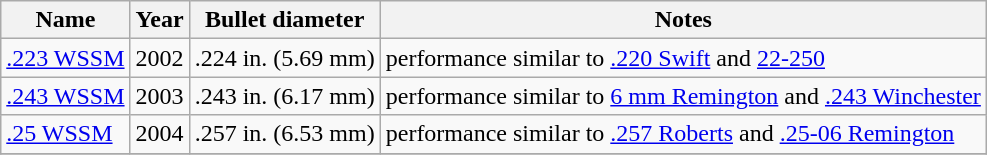<table class="wikitable">
<tr>
<th>Name</th>
<th>Year</th>
<th>Bullet diameter</th>
<th>Notes</th>
</tr>
<tr>
<td><a href='#'>.223 WSSM</a></td>
<td>2002</td>
<td>.224 in. (5.69 mm)</td>
<td>performance similar to <a href='#'>.220 Swift</a> and <a href='#'>22-250</a></td>
</tr>
<tr>
<td><a href='#'>.243 WSSM</a></td>
<td>2003</td>
<td>.243 in. (6.17 mm)</td>
<td>performance similar to <a href='#'>6 mm Remington</a> and <a href='#'>.243 Winchester</a></td>
</tr>
<tr>
<td><a href='#'>.25 WSSM</a></td>
<td>2004</td>
<td>.257 in. (6.53 mm)</td>
<td>performance similar to <a href='#'>.257 Roberts</a> and <a href='#'>.25-06 Remington</a></td>
</tr>
<tr>
</tr>
</table>
